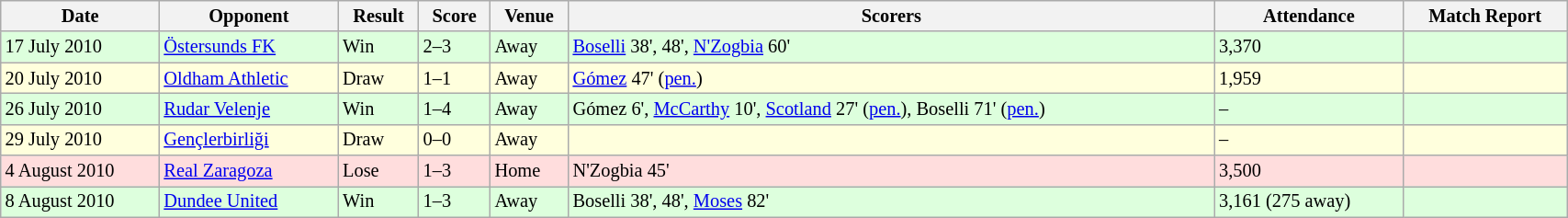<table class="wikitable" style="font-size:85%;" width="90%">
<tr>
<th>Date</th>
<th>Opponent</th>
<th>Result</th>
<th>Score</th>
<th>Venue</th>
<th>Scorers</th>
<th>Attendance</th>
<th>Match Report</th>
</tr>
<tr bgcolor="#ddffdd">
<td>17 July 2010</td>
<td><a href='#'>Östersunds FK</a></td>
<td>Win</td>
<td>2–3</td>
<td>Away</td>
<td><a href='#'>Boselli</a> 38', 48', <a href='#'>N'Zogbia</a> 60'</td>
<td>3,370</td>
<td></td>
</tr>
<tr bgcolor="#ffffdd">
<td>20 July 2010</td>
<td><a href='#'>Oldham Athletic</a></td>
<td>Draw</td>
<td>1–1</td>
<td>Away</td>
<td><a href='#'>Gómez</a> 47' (<a href='#'>pen.</a>)</td>
<td>1,959</td>
<td></td>
</tr>
<tr bgcolor="#ddffdd">
<td>26 July 2010</td>
<td><a href='#'>Rudar Velenje</a></td>
<td>Win</td>
<td>1–4</td>
<td>Away</td>
<td>Gómez 6', <a href='#'>McCarthy</a> 10', <a href='#'>Scotland</a> 27' (<a href='#'>pen.</a>), Boselli 71' (<a href='#'>pen.</a>)</td>
<td>–</td>
<td></td>
</tr>
<tr bgcolor="#ffffdd">
<td>29 July 2010</td>
<td><a href='#'>Gençlerbirliği</a></td>
<td>Draw</td>
<td>0–0</td>
<td>Away</td>
<td></td>
<td>–</td>
<td></td>
</tr>
<tr bgcolor="#ffdddd">
<td>4 August 2010</td>
<td><a href='#'>Real Zaragoza</a></td>
<td>Lose</td>
<td>1–3</td>
<td>Home</td>
<td>N'Zogbia 45'</td>
<td>3,500</td>
<td></td>
</tr>
<tr bgcolor="#ddffdd">
<td>8 August 2010</td>
<td><a href='#'>Dundee United</a></td>
<td>Win</td>
<td>1–3</td>
<td>Away</td>
<td>Boselli 38', 48', <a href='#'>Moses</a> 82'</td>
<td>3,161 (275 away)</td>
<td></td>
</tr>
</table>
